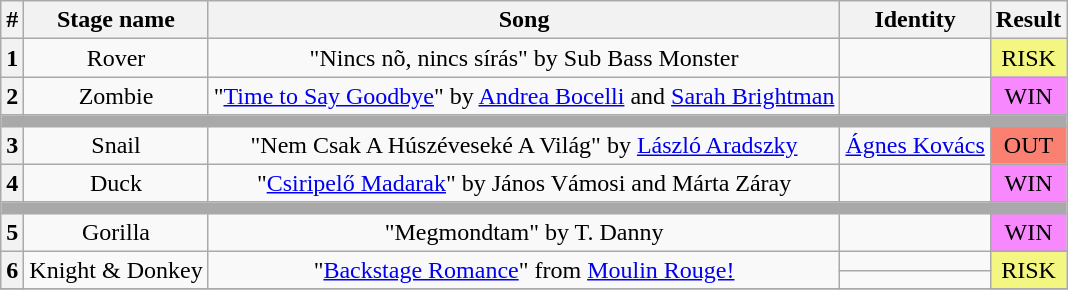<table class="wikitable plainrowheaders" style="text-align: center">
<tr>
<th>#</th>
<th>Stage name</th>
<th>Song</th>
<th>Identity</th>
<th>Result</th>
</tr>
<tr>
<th>1</th>
<td>Rover</td>
<td>"Nincs nõ, nincs sírás" by Sub Bass Monster</td>
<td></td>
<td bgcolor="F3F781">RISK</td>
</tr>
<tr>
<th>2</th>
<td>Zombie</td>
<td>"<a href='#'>Time to Say Goodbye</a>" by <a href='#'>Andrea Bocelli</a> and <a href='#'>Sarah Brightman</a></td>
<td></td>
<td bgcolor="F888FD">WIN</td>
</tr>
<tr>
<th colspan="5" style="background:darkgrey"></th>
</tr>
<tr>
<th>3</th>
<td>Snail</td>
<td>"Nem Csak A Húszéveseké A Világ" by <a href='#'>László Aradszky</a></td>
<td><a href='#'>Ágnes Kovács</a></td>
<td bgcolor="salmon">OUT</td>
</tr>
<tr>
<th>4</th>
<td>Duck</td>
<td>"<a href='#'>Csiripelő Madarak</a>" by János Vámosi and Márta Záray</td>
<td></td>
<td bgcolor="F888FD">WIN</td>
</tr>
<tr>
<th colspan="5" style="background:darkgrey"></th>
</tr>
<tr>
<th>5</th>
<td>Gorilla</td>
<td>"Megmondtam" by T. Danny</td>
<td></td>
<td bgcolor="F888FD">WIN</td>
</tr>
<tr>
<th rowspan="2">6</th>
<td rowspan="2">Knight & Donkey</td>
<td rowspan="2">"<a href='#'>Backstage Romance</a>" from <a href='#'>Moulin Rouge!</a></td>
<td></td>
<td rowspan="2" bgcolor=#F3F781>RISK</td>
</tr>
<tr>
<td></td>
</tr>
<tr>
</tr>
</table>
